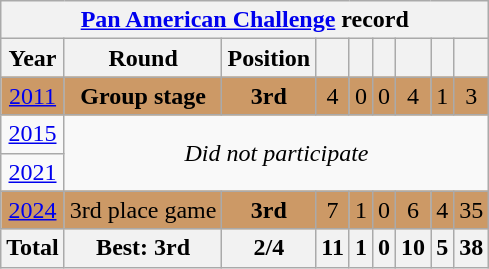<table class="wikitable" style="text-align: center;">
<tr>
<th colspan=10><a href='#'>Pan American Challenge</a> record</th>
</tr>
<tr>
<th>Year</th>
<th>Round</th>
<th>Position</th>
<th></th>
<th></th>
<th></th>
<th></th>
<th></th>
<th></th>
</tr>
<tr bgcolor=cc9966>
<td> <a href='#'>2011</a></td>
<td><strong>Group stage</strong></td>
<td><strong>3rd</strong></td>
<td>4</td>
<td>0</td>
<td>0</td>
<td>4</td>
<td>1</td>
<td>3</td>
</tr>
<tr>
<td> <a href='#'>2015</a></td>
<td colspan=8 rowspan=2><em>Did not participate</em></td>
</tr>
<tr>
<td> <a href='#'>2021</a></td>
</tr>
<tr bgcolor=cc9966>
<td> <a href='#'>2024</a></td>
<td>3rd place game</td>
<td><strong>3rd</strong></td>
<td>7</td>
<td>1</td>
<td>0</td>
<td>6</td>
<td>4</td>
<td>35</td>
</tr>
<tr>
<th>Total</th>
<th>Best: 3rd</th>
<th>2/4</th>
<th>11</th>
<th>1</th>
<th>0</th>
<th>10</th>
<th>5</th>
<th>38</th>
</tr>
</table>
